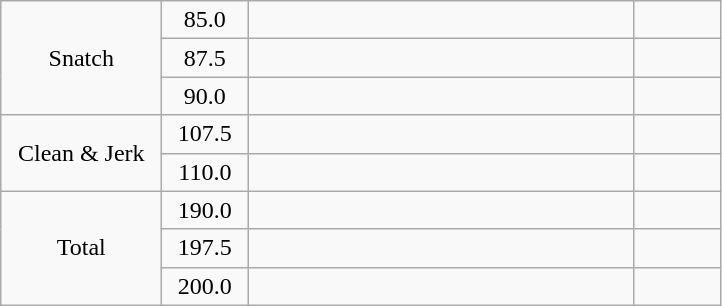<table class = "wikitable" style="text-align:center;">
<tr>
<td rowspan=3 width=100>Snatch</td>
<td width=50>85.0</td>
<td width=250 align=left></td>
<td width=50></td>
</tr>
<tr>
<td>87.5</td>
<td align=left></td>
<td></td>
</tr>
<tr>
<td>90.0</td>
<td align=left></td>
<td></td>
</tr>
<tr>
<td rowspan=2>Clean & Jerk</td>
<td>107.5</td>
<td align=left></td>
<td></td>
</tr>
<tr>
<td>110.0</td>
<td align=left></td>
<td></td>
</tr>
<tr>
<td rowspan=3>Total</td>
<td>190.0</td>
<td align=left></td>
<td></td>
</tr>
<tr>
<td>197.5</td>
<td align=left></td>
<td></td>
</tr>
<tr>
<td>200.0</td>
<td align=left></td>
<td></td>
</tr>
</table>
